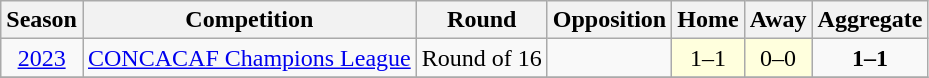<table class="wikitable collapsible sortable" style="text-align:center; ">
<tr>
<th>Season</th>
<th>Competition</th>
<th>Round</th>
<th>Opposition</th>
<th>Home</th>
<th>Away</th>
<th>Aggregate</th>
</tr>
<tr>
<td><a href='#'>2023</a></td>
<td><a href='#'>CONCACAF Champions League</a></td>
<td>Round of 16</td>
<td style="text-align:left;"></td>
<td style="text-align:center; background:#ffd;">1–1</td>
<td style="text-align:center; background:#ffd;">0–0</td>
<td style="text-align:center; "><strong>1–1</strong></td>
</tr>
<tr>
</tr>
</table>
